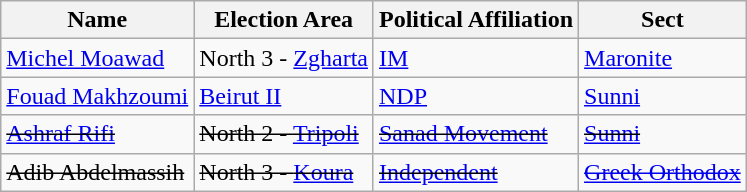<table class="wikitable sortable">
<tr>
<th>Name</th>
<th>Election Area</th>
<th>Political Affiliation</th>
<th>Sect</th>
</tr>
<tr>
<td><a href='#'>Michel Moawad</a></td>
<td>North 3 - <a href='#'>Zgharta</a></td>
<td> <a href='#'>IM</a></td>
<td><a href='#'>Maronite</a></td>
</tr>
<tr>
<td><a href='#'>Fouad Makhzoumi</a></td>
<td><a href='#'>Beirut II</a></td>
<td> <a href='#'>NDP</a></td>
<td><a href='#'>Sunni</a></td>
</tr>
<tr>
<td><s><a href='#'>Ashraf Rifi</a></s></td>
<td><s>North 2 - <a href='#'>Tripoli</a></s></td>
<td><s> <a href='#'>Sanad Movement</a></s></td>
<td><s><a href='#'>Sunni</a></s></td>
</tr>
<tr>
<td><s>Adib Abdelmassih</s></td>
<td><s>North 3 - <a href='#'>Koura</a></s></td>
<td><s> <a href='#'>Independent</a></s></td>
<td><a href='#'><s>Greek Orthodox</s></a></td>
</tr>
</table>
